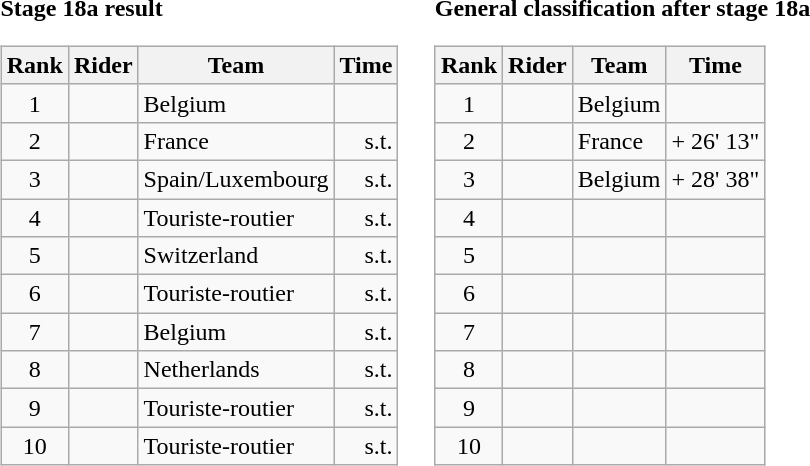<table>
<tr>
<td><strong>Stage 18a result</strong><br><table class="wikitable">
<tr>
<th scope="col">Rank</th>
<th scope="col">Rider</th>
<th scope="col">Team</th>
<th scope="col">Time</th>
</tr>
<tr>
<td style="text-align:center;">1</td>
<td></td>
<td>Belgium</td>
<td style="text-align:right;"></td>
</tr>
<tr>
<td style="text-align:center;">2</td>
<td></td>
<td>France</td>
<td style="text-align:right;">s.t.</td>
</tr>
<tr>
<td style="text-align:center;">3</td>
<td></td>
<td>Spain/Luxembourg</td>
<td style="text-align:right;">s.t.</td>
</tr>
<tr>
<td style="text-align:center;">4</td>
<td></td>
<td>Touriste-routier</td>
<td style="text-align:right;">s.t.</td>
</tr>
<tr>
<td style="text-align:center;">5</td>
<td></td>
<td>Switzerland</td>
<td style="text-align:right;">s.t.</td>
</tr>
<tr>
<td style="text-align:center;">6</td>
<td></td>
<td>Touriste-routier</td>
<td style="text-align:right;">s.t.</td>
</tr>
<tr>
<td style="text-align:center;">7</td>
<td></td>
<td>Belgium</td>
<td style="text-align:right;">s.t.</td>
</tr>
<tr>
<td style="text-align:center;">8</td>
<td></td>
<td>Netherlands</td>
<td style="text-align:right;">s.t.</td>
</tr>
<tr>
<td style="text-align:center;">9</td>
<td></td>
<td>Touriste-routier</td>
<td style="text-align:right;">s.t.</td>
</tr>
<tr>
<td style="text-align:center;">10</td>
<td></td>
<td>Touriste-routier</td>
<td style="text-align:right;">s.t.</td>
</tr>
</table>
</td>
<td></td>
<td><strong>General classification after stage 18a</strong><br><table class="wikitable">
<tr>
<th scope="col">Rank</th>
<th scope="col">Rider</th>
<th scope="col">Team</th>
<th scope="col">Time</th>
</tr>
<tr>
<td style="text-align:center;">1</td>
<td></td>
<td>Belgium</td>
<td style="text-align:right;"></td>
</tr>
<tr>
<td style="text-align:center;">2</td>
<td></td>
<td>France</td>
<td style="text-align:right;">+ 26' 13"</td>
</tr>
<tr>
<td style="text-align:center;">3</td>
<td></td>
<td>Belgium</td>
<td style="text-align:right;">+ 28' 38"</td>
</tr>
<tr>
<td style="text-align:center;">4</td>
<td></td>
<td></td>
<td></td>
</tr>
<tr>
<td style="text-align:center;">5</td>
<td></td>
<td></td>
<td></td>
</tr>
<tr>
<td style="text-align:center;">6</td>
<td></td>
<td></td>
<td></td>
</tr>
<tr>
<td style="text-align:center;">7</td>
<td></td>
<td></td>
<td></td>
</tr>
<tr>
<td style="text-align:center;">8</td>
<td></td>
<td></td>
<td></td>
</tr>
<tr>
<td style="text-align:center;">9</td>
<td></td>
<td></td>
<td></td>
</tr>
<tr>
<td style="text-align:center;">10</td>
<td></td>
<td></td>
<td></td>
</tr>
</table>
</td>
</tr>
</table>
